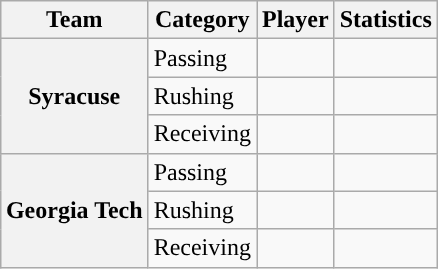<table class="wikitable" style="float:right">
<tr>
<th>Team</th>
<th>Category</th>
<th>Player</th>
<th>Statistics</th>
</tr>
<tr>
<th rowspan=3>Syracuse</th>
<td>Passing</td>
<td></td>
<td></td>
</tr>
<tr>
<td>Rushing</td>
<td></td>
<td></td>
</tr>
<tr>
<td>Receiving</td>
<td></td>
<td></td>
</tr>
<tr>
<th rowspan=3>Georgia Tech</th>
<td>Passing</td>
<td></td>
<td></td>
</tr>
<tr>
<td>Rushing</td>
<td></td>
<td></td>
</tr>
<tr>
<td>Receiving</td>
<td></td>
<td></td>
</tr>
</table>
